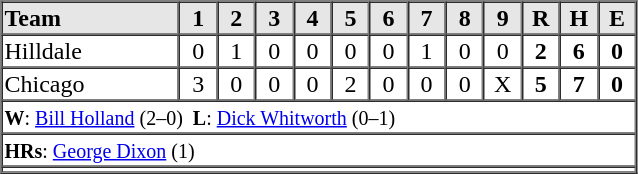<table border=1 cellspacing=0 width=425 style="margin-left:3em;">
<tr style="text-align:center; background-color:#e6e6e6;">
<th align=left width=28%>Team</th>
<th width=6%>1</th>
<th width=6%>2</th>
<th width=6%>3</th>
<th width=6%>4</th>
<th width=6%>5</th>
<th width=6%>6</th>
<th width=6%>7</th>
<th width=6%>8</th>
<th width=6%>9</th>
<th width=6%>R</th>
<th width=6%>H</th>
<th width=6%>E</th>
</tr>
<tr style="text-align:center;">
<td align=left>Hilldale</td>
<td>0</td>
<td>1</td>
<td>0</td>
<td>0</td>
<td>0</td>
<td>0</td>
<td>1</td>
<td>0</td>
<td>0</td>
<td><strong>2</strong></td>
<td><strong>6</strong></td>
<td><strong>0</strong></td>
</tr>
<tr style="text-align:center;">
<td align=left>Chicago</td>
<td>3</td>
<td>0</td>
<td>0</td>
<td>0</td>
<td>2</td>
<td>0</td>
<td>0</td>
<td>0</td>
<td>X</td>
<td><strong>5</strong></td>
<td><strong>7</strong></td>
<td><strong>0</strong></td>
</tr>
<tr style="text-align:left;">
<td colspan=14><small><strong>W</strong>: <a href='#'>Bill Holland</a> (2–0)  <strong>L</strong>: <a href='#'>Dick Whitworth</a> (0–1)</small></td>
</tr>
<tr style="text-align:left;">
<td colspan=14><small><strong>HRs</strong>: <a href='#'>George Dixon</a> (1)</small></td>
</tr>
<tr style="text-align:left;">
<td colspan=14></td>
</tr>
<tr style="text-align:left;">
</tr>
</table>
